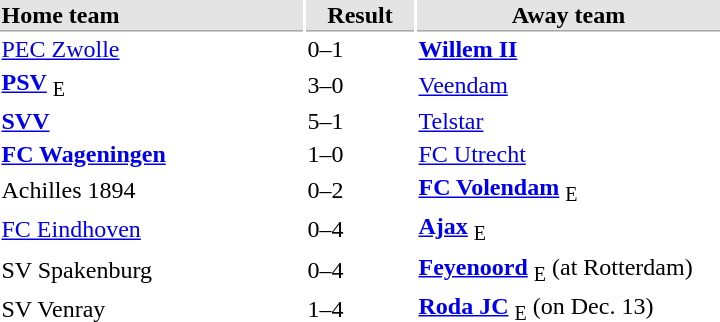<table style="float:right;">
<tr bgcolor="#E4E4E4">
<th style="border-bottom:1px solid #AAAAAA" width="200" align="left">Home team</th>
<th style="border-bottom:1px solid #AAAAAA" width="70" align="center">Result</th>
<th style="border-bottom:1px solid #AAAAAA" width="200">Away team</th>
</tr>
<tr>
<td><a href='#'>PEC Zwolle</a></td>
<td>0–1</td>
<td><strong><a href='#'>Willem II</a></strong></td>
</tr>
<tr>
<td><strong><a href='#'>PSV</a></strong> <sub>E</sub></td>
<td>3–0</td>
<td><a href='#'>Veendam</a></td>
</tr>
<tr>
<td><strong><a href='#'>SVV</a></strong></td>
<td>5–1</td>
<td><a href='#'>Telstar</a></td>
</tr>
<tr>
<td><strong><a href='#'>FC Wageningen</a></strong></td>
<td>1–0</td>
<td><a href='#'>FC Utrecht</a></td>
</tr>
<tr>
<td>Achilles 1894</td>
<td>0–2</td>
<td><strong><a href='#'>FC Volendam</a></strong> <sub>E</sub></td>
</tr>
<tr>
<td><a href='#'>FC Eindhoven</a></td>
<td>0–4</td>
<td><strong><a href='#'>Ajax</a></strong> <sub>E</sub></td>
</tr>
<tr>
<td>SV Spakenburg</td>
<td>0–4</td>
<td><strong><a href='#'>Feyenoord</a></strong> <sub>E</sub> (at Rotterdam)</td>
</tr>
<tr>
<td>SV Venray</td>
<td>1–4</td>
<td><strong><a href='#'>Roda JC</a></strong> <sub>E</sub> (on Dec. 13) </td>
</tr>
</table>
